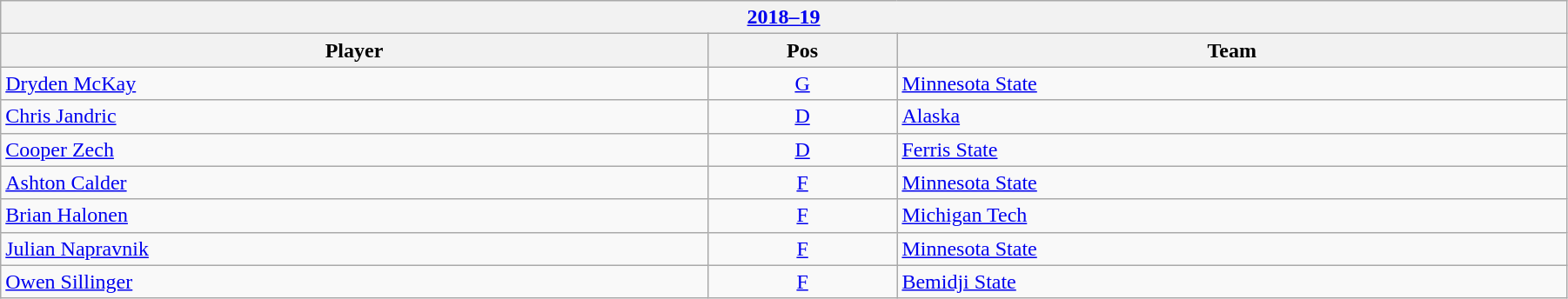<table class="wikitable" width=95%>
<tr>
<th colspan=3><a href='#'>2018–19</a></th>
</tr>
<tr>
<th>Player</th>
<th>Pos</th>
<th>Team</th>
</tr>
<tr>
<td><a href='#'>Dryden McKay</a></td>
<td align=center><a href='#'>G</a></td>
<td><a href='#'>Minnesota State</a></td>
</tr>
<tr>
<td><a href='#'>Chris Jandric</a></td>
<td align=center><a href='#'>D</a></td>
<td><a href='#'>Alaska</a></td>
</tr>
<tr>
<td><a href='#'>Cooper Zech</a></td>
<td align=center><a href='#'>D</a></td>
<td><a href='#'>Ferris State</a></td>
</tr>
<tr>
<td><a href='#'>Ashton Calder</a></td>
<td align=center><a href='#'>F</a></td>
<td><a href='#'>Minnesota State</a></td>
</tr>
<tr>
<td><a href='#'>Brian Halonen</a></td>
<td align=center><a href='#'>F</a></td>
<td><a href='#'>Michigan Tech</a></td>
</tr>
<tr>
<td><a href='#'>Julian Napravnik</a></td>
<td align=center><a href='#'>F</a></td>
<td><a href='#'>Minnesota State</a></td>
</tr>
<tr>
<td><a href='#'>Owen Sillinger</a></td>
<td align=center><a href='#'>F</a></td>
<td><a href='#'>Bemidji State</a></td>
</tr>
</table>
